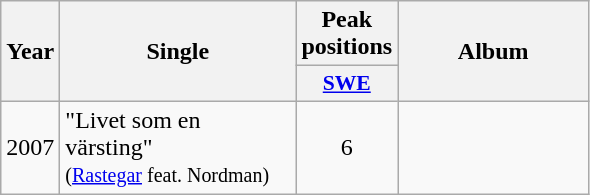<table class="wikitable">
<tr>
<th align="center" rowspan="2" width="10">Year</th>
<th align="center" rowspan="2" width="150">Single</th>
<th align="center" colspan="1" width="20">Peak positions</th>
<th align="center" rowspan="2" width="120">Album</th>
</tr>
<tr>
<th scope="col" style="width:3em;font-size:90%;"><a href='#'>SWE</a><br></th>
</tr>
<tr>
<td style="text-align:center;" rowspan=1>2007</td>
<td>"Livet som en värsting" <br><small>(<a href='#'>Rastegar</a> feat. Nordman)</small></td>
<td style="text-align:center;">6</td>
<td style="text-align:center;"></td>
</tr>
</table>
